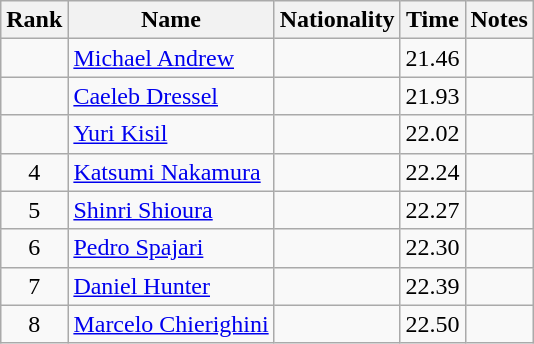<table class="wikitable sortable" style="text-align:center">
<tr>
<th>Rank</th>
<th>Name</th>
<th>Nationality</th>
<th>Time</th>
<th>Notes</th>
</tr>
<tr>
<td></td>
<td align=left><a href='#'>Michael Andrew</a></td>
<td align=left></td>
<td>21.46</td>
<td></td>
</tr>
<tr>
<td></td>
<td align=left><a href='#'>Caeleb Dressel</a></td>
<td align=left></td>
<td>21.93</td>
<td></td>
</tr>
<tr>
<td></td>
<td align=left><a href='#'>Yuri Kisil</a></td>
<td align=left></td>
<td>22.02</td>
<td></td>
</tr>
<tr>
<td>4</td>
<td align=left><a href='#'>Katsumi Nakamura</a></td>
<td align=left></td>
<td>22.24</td>
<td></td>
</tr>
<tr>
<td>5</td>
<td align=left><a href='#'>Shinri Shioura</a></td>
<td align=left></td>
<td>22.27</td>
<td></td>
</tr>
<tr>
<td>6</td>
<td align=left><a href='#'>Pedro Spajari</a></td>
<td align=left></td>
<td>22.30</td>
<td></td>
</tr>
<tr>
<td>7</td>
<td align=left><a href='#'>Daniel Hunter</a></td>
<td align=left></td>
<td>22.39</td>
<td></td>
</tr>
<tr>
<td>8</td>
<td align=left><a href='#'>Marcelo Chierighini</a></td>
<td align=left></td>
<td>22.50</td>
<td></td>
</tr>
</table>
